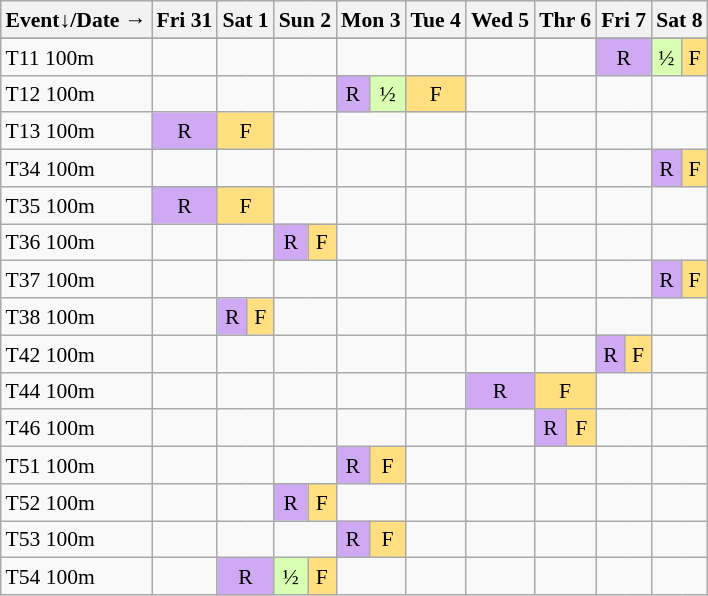<table class="wikitable" style="margin:0.5em auto; font-size:90%; line-height:1.25em;">
<tr align="center">
<th>Event↓/Date →</th>
<th colspan=2>Fri 31</th>
<th colspan=2>Sat 1</th>
<th colspan=2>Sun 2</th>
<th colspan=2>Mon 3</th>
<th colspan=2>Tue 4</th>
<th colspan=2>Wed 5</th>
<th colspan=2>Thr 6</th>
<th colspan=2>Fri 7</th>
<th colspan=2>Sat 8</th>
</tr>
<tr>
</tr>
<tr align="center">
<td align="left">T11 100m</td>
<td colspan=2></td>
<td colspan=2></td>
<td colspan=2></td>
<td colspan=2></td>
<td colspan=2></td>
<td colspan=2></td>
<td colspan=2></td>
<td colspan=2 bgcolor="#D0A9F5">R</td>
<td bgcolor="#D9FFB2">½</td>
<td bgcolor="#FFDF80">F</td>
</tr>
<tr align="center">
<td align="left">T12 100m</td>
<td colspan=2></td>
<td colspan=2></td>
<td colspan=2></td>
<td bgcolor="#D0A9F5">R</td>
<td bgcolor="#D9FFB2">½</td>
<td colspan=2 bgcolor="#FFDF80">F</td>
<td colspan=2></td>
<td colspan=2></td>
<td colspan=2></td>
<td colspan=2></td>
</tr>
<tr align="center">
<td align="left">T13 100m</td>
<td colspan=2 bgcolor="#D0A9F5">R</td>
<td colspan=2 bgcolor="#FFDF80">F</td>
<td colspan=2></td>
<td colspan=2></td>
<td colspan=2></td>
<td colspan=2></td>
<td colspan=2></td>
<td colspan=2></td>
<td colspan=2></td>
</tr>
<tr align="center">
<td align="left">T34 100m</td>
<td colspan=2></td>
<td colspan=2></td>
<td colspan=2></td>
<td colspan=2></td>
<td colspan=2></td>
<td colspan=2></td>
<td colspan=2></td>
<td colspan=2></td>
<td bgcolor="#D0A9F5">R</td>
<td bgcolor="#FFDF80">F</td>
</tr>
<tr align="center">
<td align="left">T35 100m</td>
<td colspan=2 bgcolor="#D0A9F5">R</td>
<td colspan=2 bgcolor="#FFDF80">F</td>
<td colspan=2></td>
<td colspan=2></td>
<td colspan=2></td>
<td colspan=2></td>
<td colspan=2></td>
<td colspan=2></td>
<td colspan=2></td>
</tr>
<tr align="center">
<td align="left">T36 100m</td>
<td colspan=2></td>
<td colspan=2></td>
<td bgcolor="#D0A9F5">R</td>
<td bgcolor="#FFDF80">F</td>
<td colspan=2></td>
<td colspan=2></td>
<td colspan=2></td>
<td colspan=2></td>
<td colspan=2></td>
<td colspan=2></td>
</tr>
<tr align="center">
<td align="left">T37 100m</td>
<td colspan=2></td>
<td colspan=2></td>
<td colspan=2></td>
<td colspan=2></td>
<td colspan=2></td>
<td colspan=2></td>
<td colspan=2></td>
<td colspan=2></td>
<td bgcolor="#D0A9F5">R</td>
<td bgcolor="#FFDF80">F</td>
</tr>
<tr align="center">
<td align="left">T38 100m</td>
<td colspan=2></td>
<td bgcolor="#D0A9F5">R</td>
<td bgcolor="#FFDF80">F</td>
<td colspan=2></td>
<td colspan=2></td>
<td colspan=2></td>
<td colspan=2></td>
<td colspan=2></td>
<td colspan=2></td>
<td colspan=2></td>
</tr>
<tr align="center">
<td align="left">T42 100m</td>
<td colspan=2></td>
<td colspan=2></td>
<td colspan=2></td>
<td colspan=2></td>
<td colspan=2></td>
<td colspan=2></td>
<td colspan=2></td>
<td bgcolor="#D0A9F5">R</td>
<td bgcolor="#FFDF80">F</td>
<td colspan=2></td>
</tr>
<tr align="center">
<td align="left">T44 100m</td>
<td colspan=2></td>
<td colspan=2></td>
<td colspan=2></td>
<td colspan=2></td>
<td colspan=2></td>
<td colspan=2 bgcolor="#D0A9F5">R</td>
<td colspan=2 bgcolor="#FFDF80">F</td>
<td colspan=2></td>
<td colspan=2></td>
</tr>
<tr align="center">
<td align="left">T46 100m</td>
<td colspan=2></td>
<td colspan=2></td>
<td colspan=2></td>
<td colspan=2></td>
<td colspan=2></td>
<td colspan=2></td>
<td bgcolor="#D0A9F5">R</td>
<td bgcolor="#FFDF80">F</td>
<td colspan=2></td>
<td colspan=2></td>
</tr>
<tr align="center">
<td align="left">T51 100m</td>
<td colspan=2></td>
<td colspan=2></td>
<td colspan=2></td>
<td bgcolor="#D0A9F5">R</td>
<td bgcolor="#FFDF80">F</td>
<td colspan=2></td>
<td colspan=2></td>
<td colspan=2></td>
<td colspan=2></td>
<td colspan=2></td>
</tr>
<tr align="center">
<td align="left">T52 100m</td>
<td colspan=2></td>
<td colspan=2></td>
<td bgcolor="#D0A9F5">R</td>
<td bgcolor="#FFDF80">F</td>
<td colspan=2></td>
<td colspan=2></td>
<td colspan=2></td>
<td colspan=2></td>
<td colspan=2></td>
<td colspan=2></td>
</tr>
<tr align="center">
<td align="left">T53 100m</td>
<td colspan=2></td>
<td colspan=2></td>
<td colspan=2></td>
<td bgcolor="#D0A9F5">R</td>
<td bgcolor="#FFDF80">F</td>
<td colspan=2></td>
<td colspan=2></td>
<td colspan=2></td>
<td colspan=2></td>
<td colspan=2></td>
</tr>
<tr align="center">
<td align="left">T54 100m</td>
<td colspan=2></td>
<td colspan=2 bgcolor="#D0A9F5">R</td>
<td bgcolor="#D9FFB2">½</td>
<td bgcolor="#FFDF80">F</td>
<td colspan=2></td>
<td colspan=2></td>
<td colspan=2></td>
<td colspan=2></td>
<td colspan=2></td>
<td colspan=2></td>
</tr>
</table>
